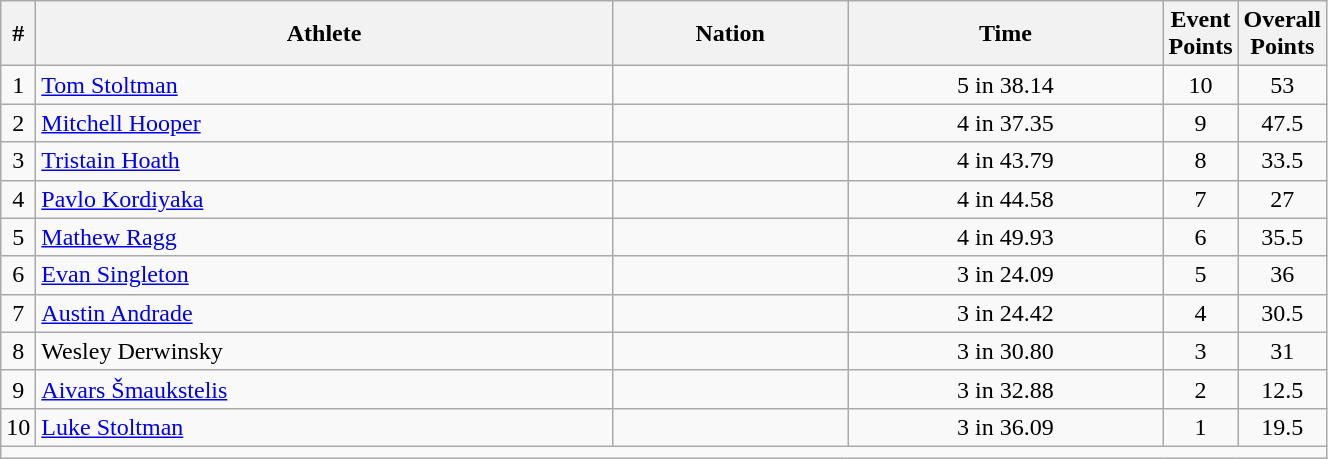<table class="wikitable sortable" style="text-align:center;width: 70%;">
<tr>
<th scope="col" style="width: 10px;">#</th>
<th scope="col">Athlete</th>
<th scope="col">Nation</th>
<th scope="col">Time</th>
<th scope="col" style="width: 10px;">Event Points</th>
<th scope="col" style="width: 10px;">Overall Points</th>
</tr>
<tr>
<td>1</td>
<td align=left><a href='#'>Tom Stoltman</a></td>
<td align=left></td>
<td>5 in 38.14</td>
<td>10</td>
<td>53</td>
</tr>
<tr>
<td>2</td>
<td align=left><a href='#'>Mitchell Hooper</a></td>
<td align=left></td>
<td>4 in 37.35</td>
<td>9</td>
<td>47.5</td>
</tr>
<tr>
<td>3</td>
<td align=left><a href='#'>Tristain Hoath</a></td>
<td align=left></td>
<td>4 in 43.79</td>
<td>8</td>
<td>33.5</td>
</tr>
<tr>
<td>4</td>
<td align=left><a href='#'>Pavlo Kordiyaka</a></td>
<td align=left></td>
<td>4 in 44.58</td>
<td>7</td>
<td>27</td>
</tr>
<tr>
<td>5</td>
<td align=left><a href='#'>Mathew Ragg</a></td>
<td align=left></td>
<td>4 in 49.93</td>
<td>6</td>
<td>35.5</td>
</tr>
<tr>
<td>6</td>
<td align=left><a href='#'>Evan Singleton</a></td>
<td align=left></td>
<td>3 in 24.09</td>
<td>5</td>
<td>36</td>
</tr>
<tr>
<td>7</td>
<td align=left><a href='#'>Austin Andrade</a></td>
<td align=left></td>
<td>3 in 24.42</td>
<td>4</td>
<td>30.5</td>
</tr>
<tr>
<td>8</td>
<td align=left>Wesley Derwinsky</td>
<td align=left></td>
<td>3 in 30.80</td>
<td>3</td>
<td>31</td>
</tr>
<tr>
<td>9</td>
<td align=left><a href='#'>Aivars Šmaukstelis</a></td>
<td align=left></td>
<td>3 in 32.88</td>
<td>2</td>
<td>12.5</td>
</tr>
<tr>
<td>10</td>
<td align=left><a href='#'>Luke Stoltman</a></td>
<td align=left></td>
<td>3 in 36.09</td>
<td>1</td>
<td>19.5</td>
</tr>
<tr class="sortbottom">
<td colspan="6"></td>
</tr>
</table>
